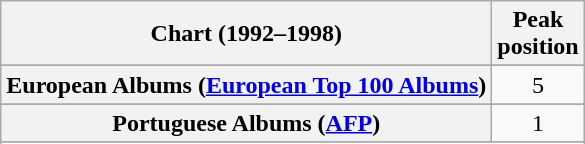<table class="wikitable sortable plainrowheaders" style="text-align:center">
<tr>
<th scope="col">Chart (1992–1998)</th>
<th scope="col">Peak<br>position</th>
</tr>
<tr>
</tr>
<tr>
</tr>
<tr>
</tr>
<tr>
</tr>
<tr>
</tr>
<tr>
<th scope="row">European Albums (<a href='#'>European Top 100 Albums</a>)</th>
<td>5</td>
</tr>
<tr>
</tr>
<tr>
</tr>
<tr>
</tr>
<tr>
</tr>
<tr>
<th scope="row">Portuguese Albums (<a href='#'>AFP</a>)</th>
<td style="text-align:center;">1</td>
</tr>
<tr>
</tr>
<tr>
</tr>
<tr>
</tr>
<tr>
</tr>
</table>
